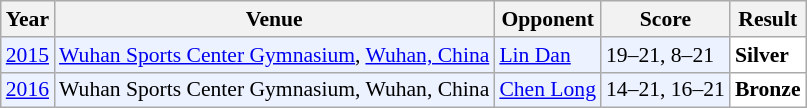<table class="sortable wikitable" style="font-size: 90%;">
<tr>
<th>Year</th>
<th>Venue</th>
<th>Opponent</th>
<th>Score</th>
<th>Result</th>
</tr>
<tr style="background:#ECF2FF">
<td align="center"><a href='#'>2015</a></td>
<td align="left"><a href='#'>Wuhan Sports Center Gymnasium</a>, <a href='#'>Wuhan, China</a></td>
<td align="left"> <a href='#'>Lin Dan</a></td>
<td align="left">19–21, 8–21</td>
<td style="text-align:left; background:white"> <strong>Silver</strong></td>
</tr>
<tr style="background:#ECF2FF">
<td align="center"><a href='#'>2016</a></td>
<td align="left">Wuhan Sports Center Gymnasium, Wuhan, China</td>
<td align="left"> <a href='#'>Chen Long</a></td>
<td align="left">14–21, 16–21</td>
<td style="text-align:left; background:white"> <strong>Bronze</strong></td>
</tr>
</table>
